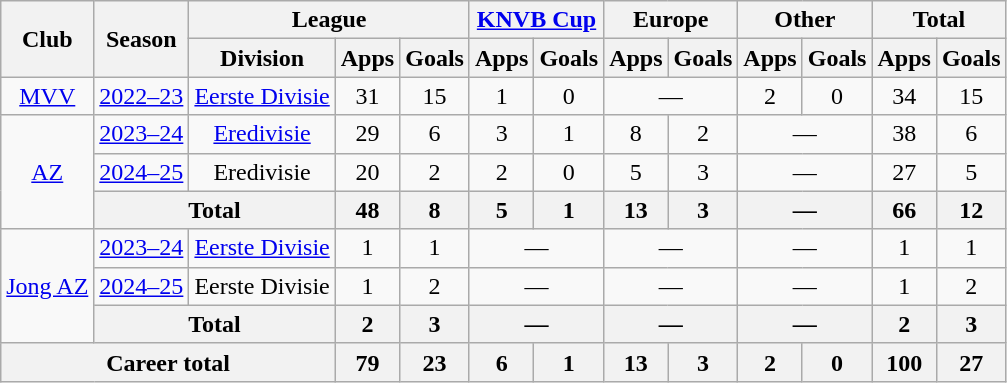<table class="wikitable" style="text-align:center">
<tr>
<th rowspan="2">Club</th>
<th rowspan="2">Season</th>
<th colspan="3">League</th>
<th colspan="2"><a href='#'>KNVB Cup</a></th>
<th colspan="2">Europe</th>
<th colspan="2">Other</th>
<th colspan="2">Total</th>
</tr>
<tr>
<th>Division</th>
<th>Apps</th>
<th>Goals</th>
<th>Apps</th>
<th>Goals</th>
<th>Apps</th>
<th>Goals</th>
<th>Apps</th>
<th>Goals</th>
<th>Apps</th>
<th>Goals</th>
</tr>
<tr>
<td><a href='#'>MVV</a></td>
<td><a href='#'>2022–23</a></td>
<td><a href='#'>Eerste Divisie</a></td>
<td>31</td>
<td>15</td>
<td>1</td>
<td>0</td>
<td colspan="2">—</td>
<td>2</td>
<td>0</td>
<td>34</td>
<td>15</td>
</tr>
<tr>
<td rowspan="3"><a href='#'>AZ</a></td>
<td><a href='#'>2023–24</a></td>
<td><a href='#'>Eredivisie</a></td>
<td>29</td>
<td>6</td>
<td>3</td>
<td>1</td>
<td>8</td>
<td>2</td>
<td colspan="2">—</td>
<td>38</td>
<td>6</td>
</tr>
<tr>
<td><a href='#'>2024–25</a></td>
<td>Eredivisie</td>
<td>20</td>
<td>2</td>
<td>2</td>
<td>0</td>
<td>5</td>
<td>3</td>
<td colspan="2">—</td>
<td>27</td>
<td>5</td>
</tr>
<tr>
<th colspan="2">Total</th>
<th>48</th>
<th>8</th>
<th>5</th>
<th>1</th>
<th>13</th>
<th>3</th>
<th colspan="2">—</th>
<th>66</th>
<th>12</th>
</tr>
<tr>
<td rowspan="3"><a href='#'>Jong AZ</a></td>
<td><a href='#'>2023–24</a></td>
<td><a href='#'>Eerste Divisie</a></td>
<td>1</td>
<td>1</td>
<td colspan="2">—</td>
<td colspan="2">—</td>
<td colspan="2">—</td>
<td>1</td>
<td>1</td>
</tr>
<tr>
<td><a href='#'>2024–25</a></td>
<td>Eerste Divisie</td>
<td>1</td>
<td>2</td>
<td colspan="2">—</td>
<td colspan="2">—</td>
<td colspan="2">—</td>
<td>1</td>
<td>2</td>
</tr>
<tr>
<th colspan="2">Total</th>
<th>2</th>
<th>3</th>
<th colspan="2">—</th>
<th colspan="2">—</th>
<th colspan="2">—</th>
<th>2</th>
<th>3</th>
</tr>
<tr>
<th colspan="3">Career total</th>
<th>79</th>
<th>23</th>
<th>6</th>
<th>1</th>
<th>13</th>
<th>3</th>
<th>2</th>
<th>0</th>
<th>100</th>
<th>27</th>
</tr>
</table>
